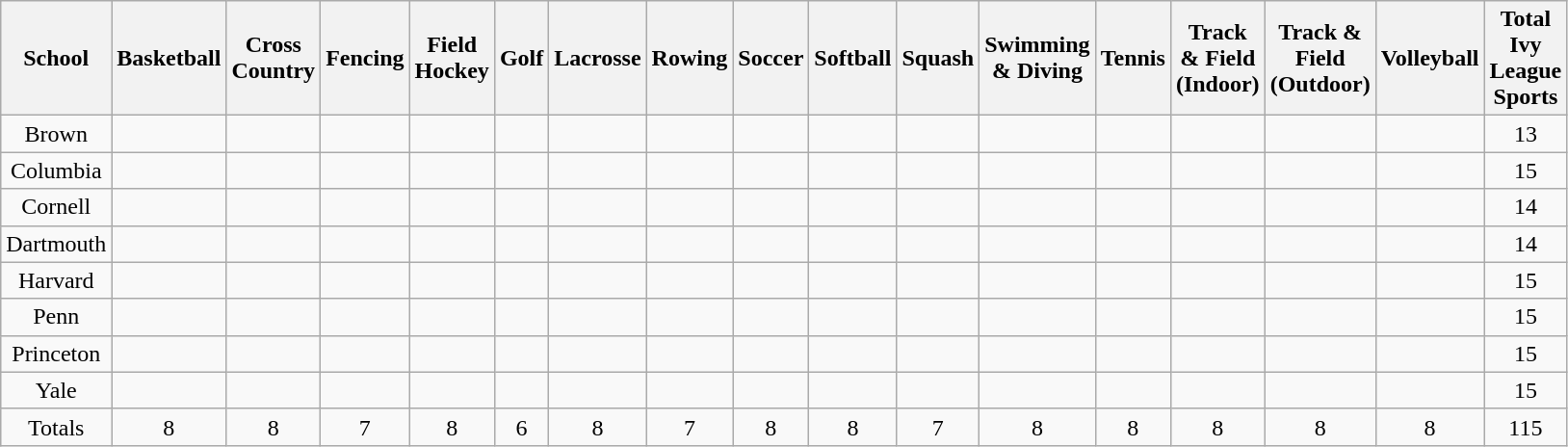<table class="wikitable" style="text-align:center; width:80%">
<tr>
<th>School</th>
<th>Basketball</th>
<th>Cross Country</th>
<th>Fencing</th>
<th>Field Hockey</th>
<th>Golf</th>
<th>Lacrosse</th>
<th>Rowing</th>
<th>Soccer</th>
<th>Softball</th>
<th>Squash</th>
<th>Swimming & Diving</th>
<th>Tennis</th>
<th>Track & Field<br>(Indoor)</th>
<th>Track & Field<br>(Outdoor)</th>
<th>Volleyball</th>
<th>Total Ivy League Sports</th>
</tr>
<tr>
<td>Brown</td>
<td></td>
<td></td>
<td></td>
<td></td>
<td></td>
<td></td>
<td></td>
<td></td>
<td></td>
<td></td>
<td></td>
<td></td>
<td></td>
<td></td>
<td></td>
<td>13</td>
</tr>
<tr>
<td>Columbia</td>
<td></td>
<td></td>
<td></td>
<td></td>
<td></td>
<td></td>
<td></td>
<td></td>
<td></td>
<td></td>
<td></td>
<td></td>
<td></td>
<td></td>
<td></td>
<td>15</td>
</tr>
<tr>
<td>Cornell</td>
<td></td>
<td></td>
<td></td>
<td></td>
<td></td>
<td></td>
<td></td>
<td></td>
<td></td>
<td></td>
<td></td>
<td></td>
<td></td>
<td></td>
<td></td>
<td>14</td>
</tr>
<tr>
<td>Dartmouth</td>
<td></td>
<td></td>
<td></td>
<td></td>
<td></td>
<td></td>
<td></td>
<td></td>
<td></td>
<td></td>
<td></td>
<td></td>
<td></td>
<td></td>
<td></td>
<td>14</td>
</tr>
<tr>
<td>Harvard</td>
<td></td>
<td></td>
<td></td>
<td></td>
<td></td>
<td></td>
<td></td>
<td></td>
<td></td>
<td></td>
<td></td>
<td></td>
<td></td>
<td></td>
<td></td>
<td>15</td>
</tr>
<tr>
<td>Penn</td>
<td></td>
<td></td>
<td></td>
<td></td>
<td></td>
<td></td>
<td></td>
<td></td>
<td></td>
<td></td>
<td></td>
<td></td>
<td></td>
<td></td>
<td></td>
<td>15</td>
</tr>
<tr>
<td>Princeton</td>
<td></td>
<td></td>
<td></td>
<td></td>
<td></td>
<td></td>
<td></td>
<td></td>
<td></td>
<td></td>
<td></td>
<td></td>
<td></td>
<td></td>
<td></td>
<td>15</td>
</tr>
<tr>
<td>Yale</td>
<td></td>
<td></td>
<td></td>
<td></td>
<td></td>
<td></td>
<td></td>
<td></td>
<td></td>
<td></td>
<td></td>
<td></td>
<td></td>
<td></td>
<td></td>
<td>15</td>
</tr>
<tr>
<td>Totals</td>
<td>8</td>
<td>8</td>
<td>7</td>
<td>8</td>
<td>6</td>
<td>8</td>
<td>7</td>
<td>8</td>
<td>8</td>
<td>7</td>
<td>8</td>
<td>8</td>
<td>8</td>
<td>8</td>
<td>8</td>
<td>115</td>
</tr>
</table>
